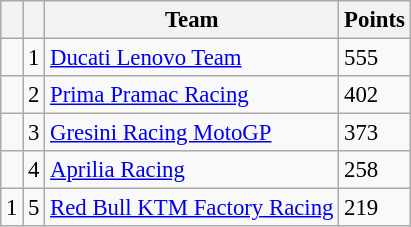<table class="wikitable" style="font-size: 95%;">
<tr>
<th></th>
<th></th>
<th>Team</th>
<th>Points</th>
</tr>
<tr>
<td></td>
<td align=center>1</td>
<td> <a href='#'>Ducati Lenovo Team</a></td>
<td align=left>555</td>
</tr>
<tr>
<td></td>
<td align=center>2</td>
<td> <a href='#'>Prima Pramac Racing</a></td>
<td align=left>402</td>
</tr>
<tr>
<td></td>
<td align=center>3</td>
<td> <a href='#'>Gresini Racing MotoGP</a></td>
<td align=left>373</td>
</tr>
<tr>
<td></td>
<td align=center>4</td>
<td> <a href='#'>Aprilia Racing</a></td>
<td align=left>258</td>
</tr>
<tr>
<td> 1</td>
<td align=center>5</td>
<td> <a href='#'>Red Bull KTM Factory Racing</a></td>
<td align=left>219</td>
</tr>
</table>
